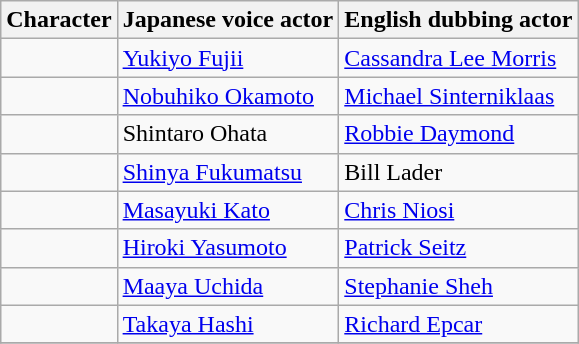<table class="wikitable">
<tr>
<th>Character</th>
<th>Japanese voice actor</th>
<th>English dubbing actor</th>
</tr>
<tr>
<td></td>
<td><a href='#'>Yukiyo Fujii</a></td>
<td><a href='#'>Cassandra Lee Morris</a></td>
</tr>
<tr>
<td> </td>
<td><a href='#'>Nobuhiko Okamoto</a></td>
<td><a href='#'>Michael Sinterniklaas</a></td>
</tr>
<tr>
<td></td>
<td>Shintaro Ohata</td>
<td><a href='#'>Robbie Daymond</a></td>
</tr>
<tr>
<td> </td>
<td><a href='#'>Shinya Fukumatsu</a></td>
<td>Bill Lader</td>
</tr>
<tr>
<td></td>
<td><a href='#'>Masayuki Kato</a></td>
<td><a href='#'>Chris Niosi</a></td>
</tr>
<tr>
<td></td>
<td><a href='#'>Hiroki Yasumoto</a></td>
<td><a href='#'>Patrick Seitz</a></td>
</tr>
<tr>
<td></td>
<td><a href='#'>Maaya Uchida</a></td>
<td><a href='#'>Stephanie Sheh</a></td>
</tr>
<tr>
<td></td>
<td><a href='#'>Takaya Hashi</a></td>
<td><a href='#'>Richard Epcar</a></td>
</tr>
<tr>
</tr>
</table>
